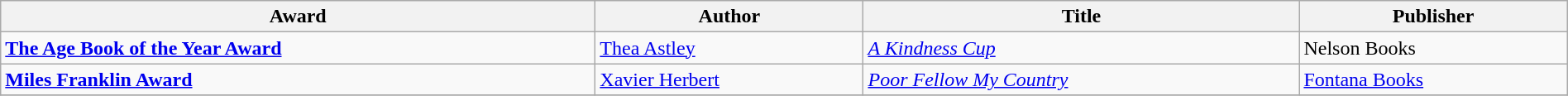<table class="wikitable" width=100%>
<tr>
<th>Award</th>
<th>Author</th>
<th>Title</th>
<th>Publisher</th>
</tr>
<tr>
<td><strong><a href='#'>The Age Book of the Year Award</a></strong></td>
<td><a href='#'>Thea Astley</a></td>
<td><em><a href='#'>A Kindness Cup</a></em></td>
<td>Nelson Books</td>
</tr>
<tr>
<td><strong><a href='#'>Miles Franklin Award</a></strong></td>
<td><a href='#'>Xavier Herbert</a></td>
<td><em><a href='#'>Poor Fellow My Country</a></em></td>
<td><a href='#'>Fontana Books</a></td>
</tr>
<tr>
</tr>
</table>
